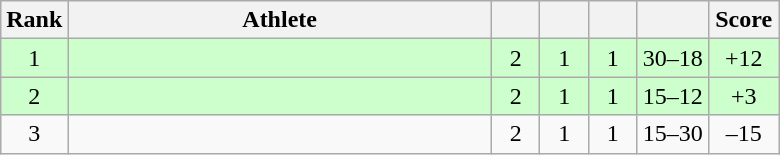<table class="wikitable" style="text-align: center;">
<tr>
<th width=25>Rank</th>
<th width=275>Athlete</th>
<th width=25></th>
<th width=25></th>
<th width=25></th>
<th width=40></th>
<th width=40>Score</th>
</tr>
<tr bgcolor=ccffcc>
<td>1</td>
<td align=left></td>
<td>2</td>
<td>1</td>
<td>1</td>
<td>30–18</td>
<td>+12</td>
</tr>
<tr bgcolor=ccffcc>
<td>2</td>
<td align=left></td>
<td>2</td>
<td>1</td>
<td>1</td>
<td>15–12</td>
<td>+3</td>
</tr>
<tr>
<td>3</td>
<td align=left></td>
<td>2</td>
<td>1</td>
<td>1</td>
<td>15–30</td>
<td>–15</td>
</tr>
</table>
